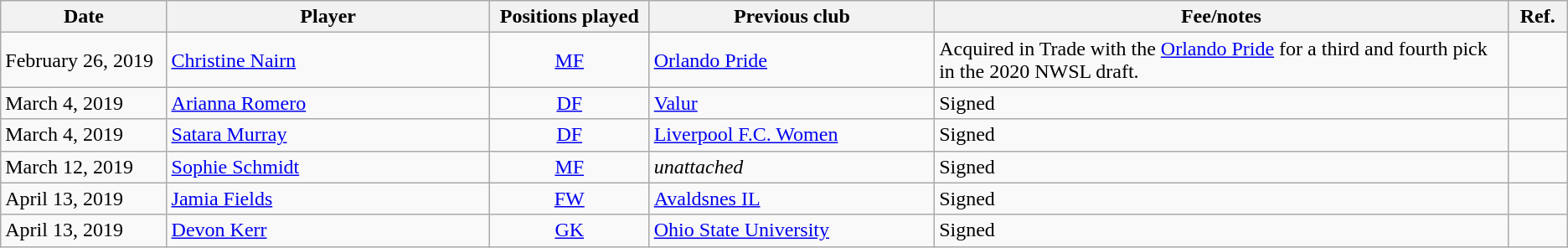<table class="wikitable" style="text-align:left;">
<tr>
<th style="width:125px;">Date</th>
<th style="width:250px;">Player</th>
<th style="width:120px;">Positions played</th>
<th style="width:220px;">Previous club</th>
<th style="width:450px;">Fee/notes</th>
<th style="width:40px;">Ref.</th>
</tr>
<tr>
<td>February 26, 2019</td>
<td> <a href='#'>Christine Nairn</a></td>
<td style="text-align: center;"><a href='#'>MF</a></td>
<td><a href='#'>Orlando Pride</a></td>
<td>Acquired in Trade with the <a href='#'>Orlando Pride</a> for a third and fourth pick in the 2020 NWSL draft.</td>
<td></td>
</tr>
<tr>
<td>March 4, 2019</td>
<td> <a href='#'>Arianna Romero</a></td>
<td style="text-align: center;"><a href='#'>DF</a></td>
<td> <a href='#'>Valur</a></td>
<td>Signed</td>
<td></td>
</tr>
<tr>
<td>March 4, 2019</td>
<td> <a href='#'>Satara Murray</a></td>
<td style="text-align: center;"><a href='#'>DF</a></td>
<td> <a href='#'>Liverpool F.C. Women</a></td>
<td>Signed</td>
<td></td>
</tr>
<tr>
<td>March 12, 2019</td>
<td> <a href='#'>Sophie Schmidt</a></td>
<td style="text-align: center;"><a href='#'>MF</a></td>
<td><em>unattached</em></td>
<td>Signed</td>
<td></td>
</tr>
<tr>
<td>April 13, 2019</td>
<td> <a href='#'>Jamia Fields</a></td>
<td style="text-align: center;"><a href='#'>FW</a></td>
<td> <a href='#'>Avaldsnes IL</a></td>
<td>Signed</td>
<td></td>
</tr>
<tr>
<td>April 13, 2019</td>
<td> <a href='#'>Devon Kerr</a></td>
<td style="text-align: center;"><a href='#'>GK</a></td>
<td><a href='#'>Ohio State University</a></td>
<td>Signed</td>
<td></td>
</tr>
</table>
